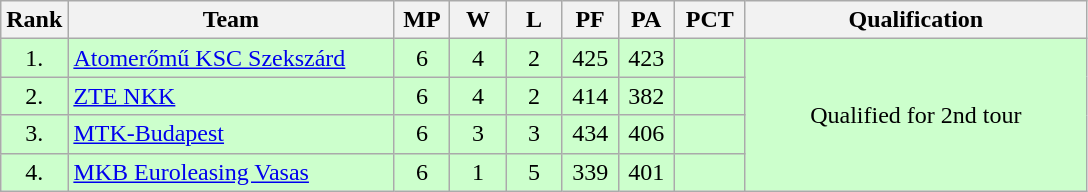<table class="wikitable" style="text-align: center;">
<tr>
<th width=15>Rank</th>
<th width=210>Team</th>
<th width=30>MP</th>
<th width=30>W</th>
<th width=30>L</th>
<th width=30>PF</th>
<th width=30>PA</th>
<th width=40>PCT</th>
<th width=220>Qualification</th>
</tr>
<tr bgcolor=#CCFFCC>
<td>1.</td>
<td align="left"><a href='#'>Atomerőmű KSC Szekszárd</a></td>
<td>6</td>
<td>4</td>
<td>2</td>
<td>425</td>
<td>423</td>
<td><strong></strong></td>
<td rowspan=8 align="center">Qualified for 2nd tour</td>
</tr>
<tr bgcolor=#CCFFCC>
<td>2.</td>
<td align="left"><a href='#'>ZTE NKK</a></td>
<td>6</td>
<td>4</td>
<td>2</td>
<td>414</td>
<td>382</td>
<td><strong></strong></td>
</tr>
<tr bgcolor=#CCFFCC>
<td>3.</td>
<td align="left"><a href='#'>MTK-Budapest</a></td>
<td>6</td>
<td>3</td>
<td>3</td>
<td>434</td>
<td>406</td>
<td><strong></strong></td>
</tr>
<tr bgcolor=#CCFFCC>
<td>4.</td>
<td align="left"><a href='#'>MKB Euroleasing Vasas</a></td>
<td>6</td>
<td>1</td>
<td>5</td>
<td>339</td>
<td>401</td>
<td><strong></strong></td>
</tr>
</table>
